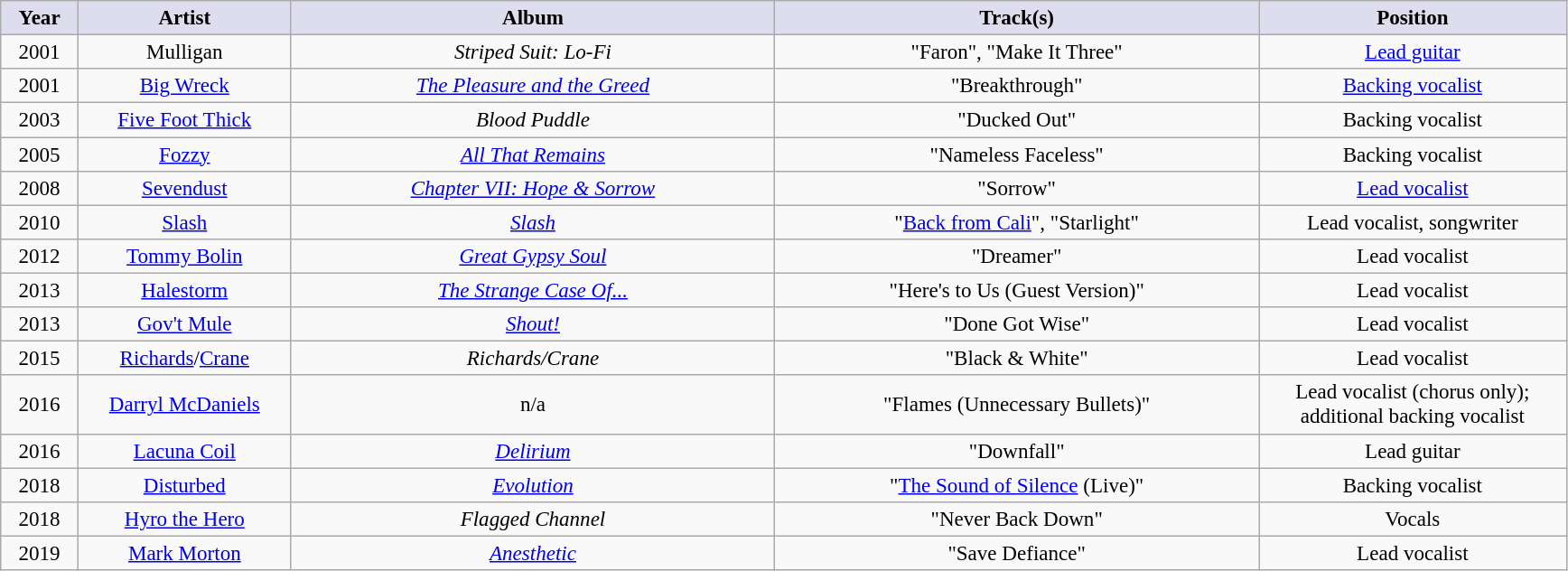<table class="wikitable sortable" style="font-size:96%; text-align:center; margin: 6px;">
<tr>
<th style="background:#dde; width:50px;">Year</th>
<th style="background:#dde; width:150px;">Artist</th>
<th style="background:#dde; width:350px;">Album</th>
<th style="background:#dde; width:350px;">Track(s)</th>
<th style="background:#dde; width:220px;">Position</th>
</tr>
<tr>
<td>2001</td>
<td>Mulligan</td>
<td><em>Striped Suit: Lo-Fi</em></td>
<td>"Faron", "Make It Three"</td>
<td><a href='#'>Lead guitar</a></td>
</tr>
<tr>
<td>2001</td>
<td><a href='#'>Big Wreck</a></td>
<td><em><a href='#'>The Pleasure and the Greed</a></em></td>
<td>"Breakthrough"</td>
<td><a href='#'>Backing vocalist</a></td>
</tr>
<tr>
<td>2003</td>
<td><a href='#'>Five Foot Thick</a></td>
<td><em>Blood Puddle</em></td>
<td>"Ducked Out"</td>
<td>Backing vocalist</td>
</tr>
<tr>
<td>2005</td>
<td><a href='#'>Fozzy</a></td>
<td><em><a href='#'>All That Remains</a></em></td>
<td>"Nameless Faceless"</td>
<td>Backing vocalist</td>
</tr>
<tr>
<td>2008</td>
<td><a href='#'>Sevendust</a></td>
<td><em><a href='#'>Chapter VII: Hope & Sorrow</a></em></td>
<td>"Sorrow"</td>
<td><a href='#'>Lead vocalist</a></td>
</tr>
<tr>
<td>2010</td>
<td><a href='#'>Slash</a></td>
<td><em><a href='#'>Slash</a></em></td>
<td>"<a href='#'>Back from Cali</a>", "Starlight"</td>
<td>Lead vocalist, songwriter</td>
</tr>
<tr>
<td>2012</td>
<td><a href='#'>Tommy Bolin</a></td>
<td><em><a href='#'>Great Gypsy Soul</a></em></td>
<td>"Dreamer"</td>
<td>Lead vocalist</td>
</tr>
<tr>
<td>2013</td>
<td><a href='#'>Halestorm</a></td>
<td><em><a href='#'>The Strange Case Of...</a></em></td>
<td>"Here's to Us (Guest Version)"</td>
<td>Lead vocalist</td>
</tr>
<tr>
<td>2013</td>
<td><a href='#'>Gov't Mule</a></td>
<td><em><a href='#'>Shout!</a></em></td>
<td>"Done Got Wise"</td>
<td>Lead vocalist</td>
</tr>
<tr>
<td>2015</td>
<td><a href='#'>Richards</a>/<a href='#'>Crane</a></td>
<td><em>Richards/Crane</em></td>
<td>"Black & White"</td>
<td>Lead vocalist</td>
</tr>
<tr>
<td>2016</td>
<td><a href='#'>Darryl McDaniels</a></td>
<td>n/a</td>
<td>"Flames (Unnecessary Bullets)"</td>
<td>Lead vocalist (chorus only); additional backing vocalist</td>
</tr>
<tr>
<td>2016</td>
<td><a href='#'>Lacuna Coil</a></td>
<td><em><a href='#'>Delirium</a></em></td>
<td>"Downfall"</td>
<td>Lead guitar</td>
</tr>
<tr>
<td>2018</td>
<td><a href='#'>Disturbed</a></td>
<td><em><a href='#'>Evolution</a></em></td>
<td>"<a href='#'>The Sound of Silence</a> (Live)"</td>
<td>Backing vocalist</td>
</tr>
<tr>
<td>2018</td>
<td><a href='#'>Hyro the Hero</a></td>
<td><em>Flagged Channel</em></td>
<td>"Never Back Down"</td>
<td>Vocals</td>
</tr>
<tr>
<td>2019</td>
<td><a href='#'>Mark Morton</a></td>
<td><em><a href='#'>Anesthetic</a></em></td>
<td>"Save Defiance"</td>
<td>Lead vocalist</td>
</tr>
</table>
